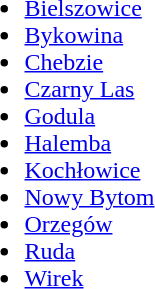<table>
<tr>
<td width=200px valign="top"><br><ul><li><a href='#'>Bielszowice</a></li><li><a href='#'>Bykowina</a></li><li><a href='#'>Chebzie</a></li><li><a href='#'>Czarny Las</a></li><li><a href='#'>Godula</a></li><li><a href='#'>Halemba</a></li><li><a href='#'>Kochłowice</a></li><li><a href='#'>Nowy Bytom</a></li><li><a href='#'>Orzegów</a></li><li><a href='#'>Ruda</a></li><li><a href='#'>Wirek</a></li></ul></td>
<td></td>
</tr>
</table>
